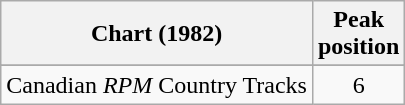<table class="wikitable sortable">
<tr>
<th align="left">Chart (1982)</th>
<th align="center">Peak<br>position</th>
</tr>
<tr>
</tr>
<tr>
<td align="left">Canadian <em>RPM</em> Country Tracks</td>
<td align="center">6</td>
</tr>
</table>
